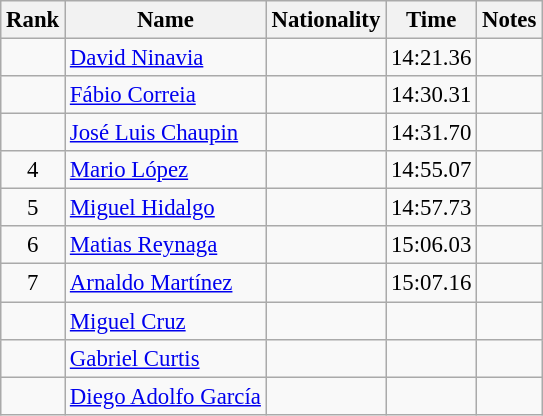<table class="wikitable sortable" style="text-align:center;font-size:95%">
<tr>
<th>Rank</th>
<th>Name</th>
<th>Nationality</th>
<th>Time</th>
<th>Notes</th>
</tr>
<tr>
<td></td>
<td align=left><a href='#'>David Ninavia</a></td>
<td align=left></td>
<td>14:21.36</td>
<td></td>
</tr>
<tr>
<td></td>
<td align=left><a href='#'>Fábio Correia</a></td>
<td align=left></td>
<td>14:30.31</td>
<td></td>
</tr>
<tr>
<td></td>
<td align=left><a href='#'>José Luis Chaupin</a></td>
<td align=left></td>
<td>14:31.70</td>
<td></td>
</tr>
<tr>
<td>4</td>
<td align=left><a href='#'>Mario López</a></td>
<td align=left></td>
<td>14:55.07</td>
<td></td>
</tr>
<tr>
<td>5</td>
<td align=left><a href='#'>Miguel Hidalgo</a></td>
<td align=left></td>
<td>14:57.73</td>
<td></td>
</tr>
<tr>
<td>6</td>
<td align=left><a href='#'>Matias Reynaga</a></td>
<td align=left></td>
<td>15:06.03</td>
<td></td>
</tr>
<tr>
<td>7</td>
<td align=left><a href='#'>Arnaldo Martínez</a></td>
<td align=left></td>
<td>15:07.16</td>
<td></td>
</tr>
<tr>
<td></td>
<td align=left><a href='#'>Miguel Cruz</a></td>
<td align=left></td>
<td></td>
<td></td>
</tr>
<tr>
<td></td>
<td align=left><a href='#'>Gabriel Curtis</a></td>
<td align=left></td>
<td></td>
<td></td>
</tr>
<tr>
<td></td>
<td align=left><a href='#'>Diego Adolfo García</a></td>
<td align=left></td>
<td></td>
<td></td>
</tr>
</table>
